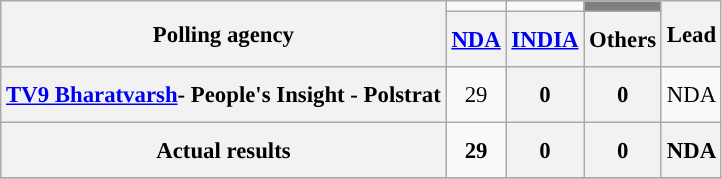<table class="wikitable" style="text-align:center;font-size:95%;line-height:30px;">
<tr>
<th rowspan="2" class="wikitable">Polling agency</th>
<td></td>
<td></td>
<td style="background:grey;"></td>
<th rowspan="2">Lead</th>
</tr>
<tr>
<th class="wikitable"><a href='#'>NDA</a></th>
<th class="wikitable"><a href='#'>INDIA</a></th>
<th class="wikitable">Others</th>
</tr>
<tr>
<th><a href='#'>TV9 Bharatvarsh</a>- People's Insight - Polstrat</th>
<td>29</td>
<th>0</th>
<th>0</th>
<td>NDA</td>
</tr>
<tr>
<th>Actual results</th>
<td bgcolor=><strong>29</strong></td>
<th>0</th>
<th>0</th>
<th style="background:"><strong>NDA</strong></th>
</tr>
<tr>
</tr>
</table>
